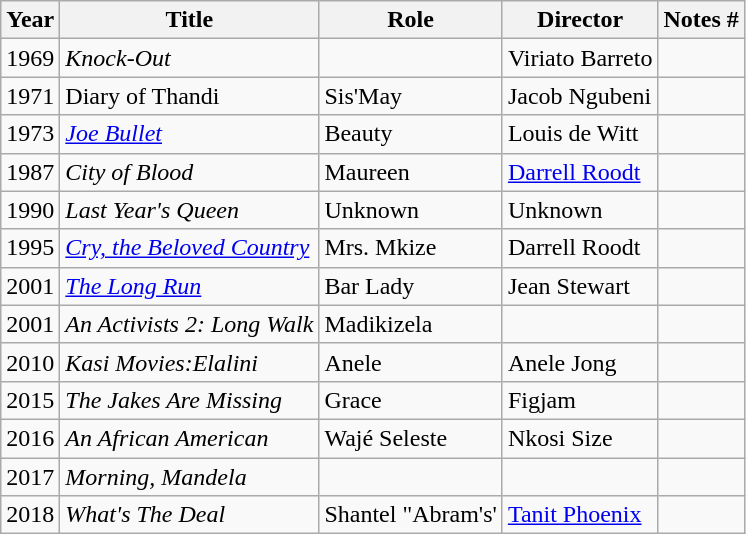<table class="wikitable plainrowheaders sortable">
<tr>
<th scope="col">Year</th>
<th scope="col">Title</th>
<th scope="col">Role</th>
<th scope="col">Director</th>
<th scope="col" class="unsortable">Notes #</th>
</tr>
<tr>
<td>1969</td>
<td><em>Knock-Out</em></td>
<td></td>
<td>Viriato Barreto</td>
<td></td>
</tr>
<tr>
<td>1971</td>
<td>Diary of Thandi</td>
<td>Sis'May</td>
<td>Jacob Ngubeni</td>
<td></td>
</tr>
<tr>
<td>1973</td>
<td><em><a href='#'>Joe Bullet</a></em></td>
<td>Beauty</td>
<td>Louis de Witt</td>
<td></td>
</tr>
<tr>
<td>1987</td>
<td><em>City of Blood</em></td>
<td>Maureen</td>
<td><a href='#'>Darrell Roodt</a></td>
<td></td>
</tr>
<tr>
<td>1990</td>
<td><em>Last Year's Queen</em></td>
<td>Unknown</td>
<td>Unknown</td>
<td></td>
</tr>
<tr>
<td>1995</td>
<td><em><a href='#'>Cry, the Beloved Country</a></em></td>
<td>Mrs. Mkize</td>
<td>Darrell Roodt</td>
<td></td>
</tr>
<tr>
<td>2001</td>
<td><em><a href='#'>The Long Run</a></em></td>
<td>Bar Lady</td>
<td>Jean Stewart</td>
<td></td>
</tr>
<tr>
<td>2001</td>
<td><em>An Activists 2: Long Walk</em></td>
<td>Madikizela</td>
<td></td>
<td></td>
</tr>
<tr>
<td>2010</td>
<td><em>Kasi Movies:Elalini</em></td>
<td>Anele</td>
<td>Anele Jong</td>
<td></td>
</tr>
<tr>
<td>2015</td>
<td><em>The Jakes Are Missing</em></td>
<td>Grace</td>
<td>Figjam</td>
<td></td>
</tr>
<tr>
<td>2016</td>
<td><em>An African American</em></td>
<td>Wajé Seleste</td>
<td>Nkosi Size</td>
<td></td>
</tr>
<tr>
<td>2017</td>
<td><em>Morning, Mandela</em></td>
<td></td>
<td></td>
<td></td>
</tr>
<tr>
<td>2018</td>
<td><em>What's The Deal</em></td>
<td>Shantel "Abram's'</td>
<td><a href='#'>Tanit Phoenix</a></td>
<td></td>
</tr>
</table>
